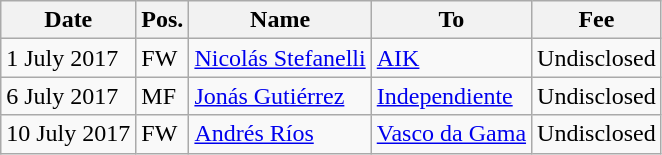<table class="wikitable">
<tr>
<th>Date</th>
<th>Pos.</th>
<th>Name</th>
<th>To</th>
<th>Fee</th>
</tr>
<tr>
<td>1 July 2017</td>
<td>FW</td>
<td> <a href='#'>Nicolás Stefanelli</a></td>
<td> <a href='#'>AIK</a></td>
<td>Undisclosed</td>
</tr>
<tr>
<td>6 July 2017</td>
<td>MF</td>
<td> <a href='#'>Jonás Gutiérrez</a></td>
<td> <a href='#'>Independiente</a></td>
<td>Undisclosed</td>
</tr>
<tr>
<td>10 July 2017</td>
<td>FW</td>
<td> <a href='#'>Andrés Ríos</a></td>
<td> <a href='#'>Vasco da Gama</a></td>
<td>Undisclosed</td>
</tr>
</table>
